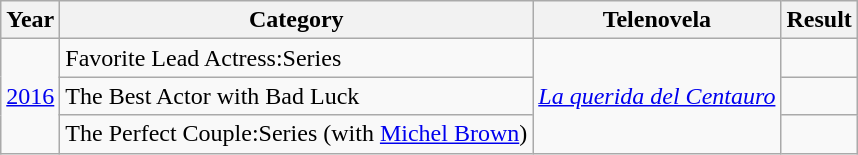<table class="wikitable">
<tr>
<th>Year</th>
<th>Category</th>
<th>Telenovela</th>
<th>Result</th>
</tr>
<tr>
<td rowspan="3"><a href='#'>2016</a></td>
<td>Favorite Lead Actress:Series</td>
<td rowspan="3"><em><a href='#'>La querida del Centauro</a></em></td>
<td></td>
</tr>
<tr>
<td>The Best Actor with Bad Luck</td>
<td></td>
</tr>
<tr>
<td>The Perfect Couple:Series (with <a href='#'>Michel Brown</a>)</td>
<td></td>
</tr>
</table>
